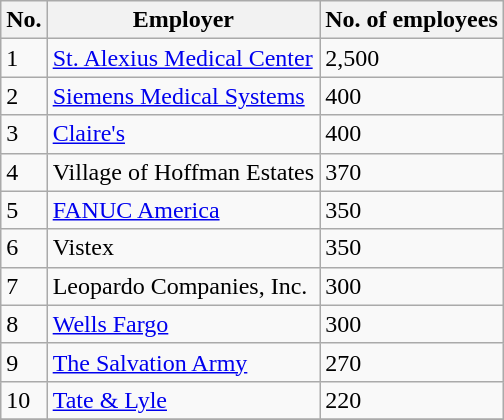<table class="wikitable">
<tr>
<th>No.</th>
<th>Employer</th>
<th>No. of employees</th>
</tr>
<tr>
<td>1</td>
<td><a href='#'>St. Alexius Medical Center</a></td>
<td>2,500</td>
</tr>
<tr>
<td>2</td>
<td><a href='#'>Siemens Medical Systems</a></td>
<td>400</td>
</tr>
<tr>
<td>3</td>
<td><a href='#'>Claire's</a></td>
<td>400</td>
</tr>
<tr>
<td>4</td>
<td>Village of Hoffman Estates</td>
<td>370</td>
</tr>
<tr>
<td>5</td>
<td><a href='#'>FANUC America</a></td>
<td>350</td>
</tr>
<tr>
<td>6</td>
<td>Vistex</td>
<td>350</td>
</tr>
<tr>
<td>7</td>
<td>Leopardo Companies, Inc.</td>
<td>300</td>
</tr>
<tr>
<td>8</td>
<td><a href='#'>Wells Fargo</a></td>
<td>300</td>
</tr>
<tr>
<td>9</td>
<td><a href='#'>The Salvation Army</a></td>
<td>270</td>
</tr>
<tr>
<td>10</td>
<td><a href='#'>Tate & Lyle</a></td>
<td>220</td>
</tr>
<tr>
</tr>
</table>
